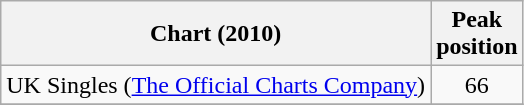<table class="wikitable sortable">
<tr>
<th scope="col">Chart (2010)</th>
<th scope="col">Peak<br>position</th>
</tr>
<tr>
<td>UK Singles (<a href='#'>The Official Charts Company</a>)</td>
<td style="text-align:center;">66</td>
</tr>
<tr>
</tr>
</table>
